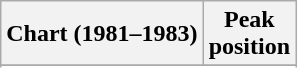<table class="wikitable sortable plainrowheaders" style="text-align:center">
<tr>
<th>Chart (1981–1983)</th>
<th>Peak<br>position</th>
</tr>
<tr>
</tr>
<tr>
</tr>
<tr>
</tr>
<tr>
</tr>
<tr>
</tr>
<tr>
</tr>
<tr>
</tr>
</table>
